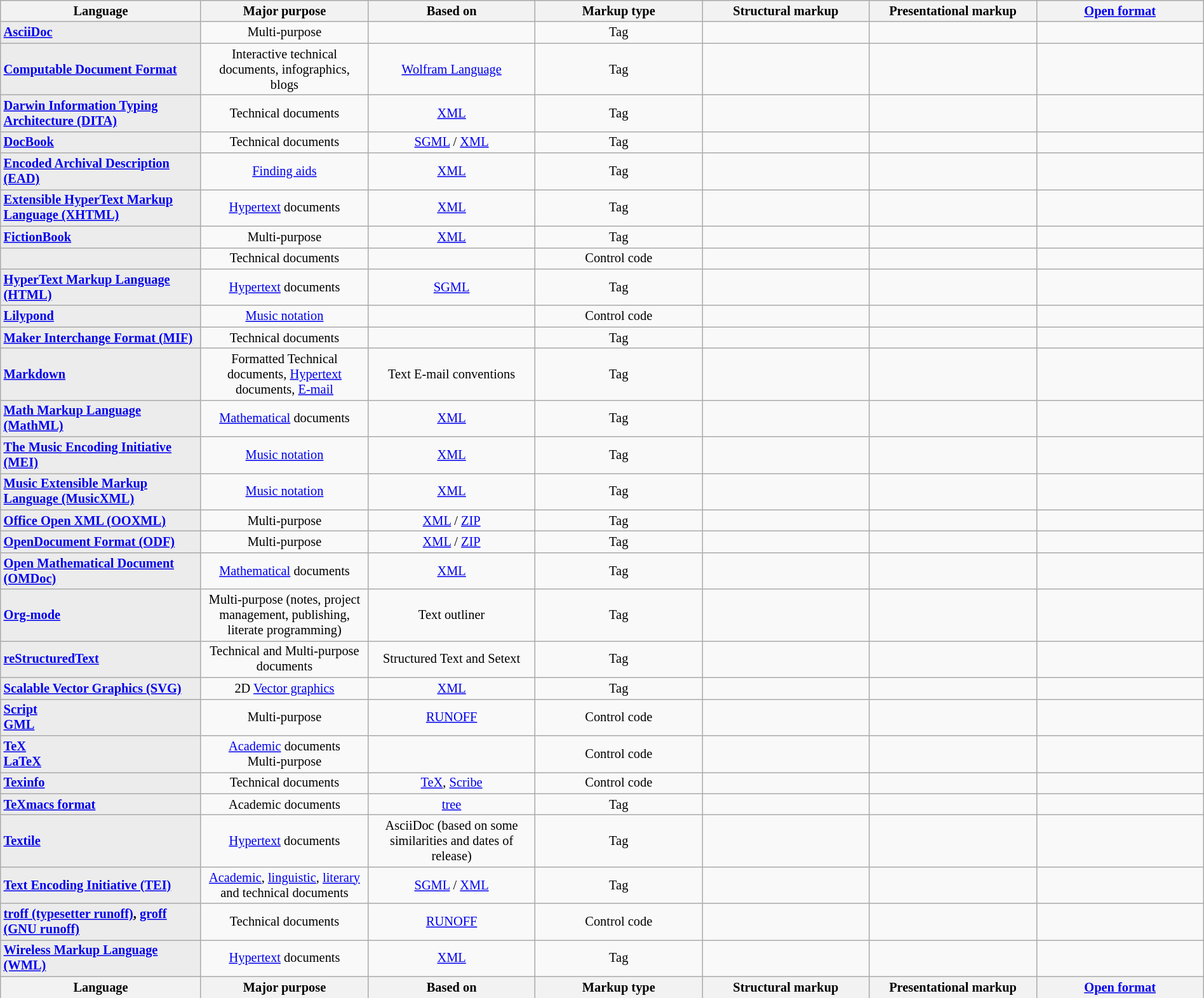<table class="wikitable sortable" style="font-size: 85%; border: gray solid 1px; border-collapse: collapse; text-align: center; width: 100%; table-layout: fixed;">
<tr style="background: #ececec">
<th style="width:15em;">Language</th>
<th>Major purpose</th>
<th>Based on</th>
<th>Markup type</th>
<th>Structural markup</th>
<th>Presentational markup</th>
<th><a href='#'>Open format</a></th>
</tr>
<tr>
<th style="text-align:left; background: #ececec;"><a href='#'>AsciiDoc</a></th>
<td>Multi-purpose</td>
<td></td>
<td>Tag</td>
<td></td>
<td></td>
<td></td>
</tr>
<tr>
<th style="text-align:left; background: #ececec;"><a href='#'>Computable Document Format</a></th>
<td>Interactive technical documents, infographics, blogs</td>
<td><a href='#'>Wolfram Language</a></td>
<td>Tag</td>
<td></td>
<td></td>
<td></td>
</tr>
<tr>
<th style="text-align:left; background: #ececec;"><a href='#'>Darwin Information Typing Architecture (DITA)</a></th>
<td>Technical documents</td>
<td><a href='#'>XML</a></td>
<td>Tag</td>
<td></td>
<td></td>
<td></td>
</tr>
<tr>
<th style="text-align:left; background: #ececec;"><a href='#'>DocBook</a></th>
<td>Technical documents</td>
<td><a href='#'>SGML</a> / <a href='#'>XML</a></td>
<td>Tag</td>
<td></td>
<td></td>
<td></td>
</tr>
<tr>
<th style="text-align:left; background: #ececec;"><a href='#'>Encoded Archival Description (EAD)</a></th>
<td><a href='#'>Finding aids</a></td>
<td><a href='#'>XML</a></td>
<td>Tag</td>
<td></td>
<td></td>
<td></td>
</tr>
<tr>
<th style="text-align:left; background: #ececec;"><a href='#'>Extensible HyperText Markup Language (XHTML)</a></th>
<td><a href='#'>Hypertext</a> documents</td>
<td><a href='#'>XML</a></td>
<td>Tag</td>
<td></td>
<td></td>
<td></td>
</tr>
<tr>
<th style="text-align:left; background: #ececec;"><a href='#'>FictionBook</a></th>
<td>Multi-purpose</td>
<td><a href='#'>XML</a></td>
<td>Tag</td>
<td></td>
<td></td>
<td></td>
</tr>
<tr>
<th style="text-align:left; background: #ececec;"></th>
<td>Technical documents</td>
<td></td>
<td>Control code</td>
<td></td>
<td></td>
<td></td>
</tr>
<tr>
<th style="text-align:left; background: #ececec;"><a href='#'>HyperText Markup Language (HTML)</a></th>
<td><a href='#'>Hypertext</a> documents</td>
<td><a href='#'>SGML</a></td>
<td>Tag</td>
<td></td>
<td></td>
<td></td>
</tr>
<tr>
<th style="text-align:left; background: #ececec;"><a href='#'>Lilypond</a></th>
<td><a href='#'>Music notation</a></td>
<td></td>
<td>Control code</td>
<td></td>
<td></td>
<td></td>
</tr>
<tr>
<th style="text-align:left; background: #ececec;"><a href='#'>Maker Interchange Format (MIF)</a></th>
<td>Technical documents</td>
<td></td>
<td>Tag</td>
<td></td>
<td></td>
<td></td>
</tr>
<tr>
<th style="text-align:left; background: #ececec;"><a href='#'>Markdown</a></th>
<td>Formatted Technical documents, <a href='#'>Hypertext</a> documents, <a href='#'>E-mail</a></td>
<td>Text E-mail conventions</td>
<td>Tag</td>
<td></td>
<td></td>
<td></td>
</tr>
<tr>
<th style="text-align:left; background: #ececec;"><a href='#'>Math Markup Language (MathML)</a></th>
<td><a href='#'>Mathematical</a> documents</td>
<td><a href='#'>XML</a></td>
<td>Tag</td>
<td></td>
<td></td>
<td></td>
</tr>
<tr>
<th style="text-align:left; background: #ececec;"><a href='#'>The Music Encoding Initiative (MEI)</a></th>
<td><a href='#'>Music notation</a></td>
<td><a href='#'>XML</a></td>
<td>Tag</td>
<td></td>
<td></td>
<td></td>
</tr>
<tr>
<th style="text-align:left; background: #ececec;"><a href='#'>Music Extensible Markup Language (MusicXML)</a></th>
<td><a href='#'>Music notation</a></td>
<td><a href='#'>XML</a></td>
<td>Tag</td>
<td></td>
<td></td>
<td></td>
</tr>
<tr>
<th style="text-align:left; background: #ececec;"><a href='#'>Office Open XML (OOXML)</a></th>
<td>Multi-purpose</td>
<td><a href='#'>XML</a> / <a href='#'>ZIP</a></td>
<td>Tag</td>
<td></td>
<td></td>
<td></td>
</tr>
<tr>
<th style="text-align:left; background: #ececec;"><a href='#'>OpenDocument Format (ODF)</a></th>
<td>Multi-purpose</td>
<td><a href='#'>XML</a> / <a href='#'>ZIP</a></td>
<td>Tag</td>
<td></td>
<td></td>
<td></td>
</tr>
<tr>
<th style="text-align:left; background: #ececec;"><a href='#'>Open Mathematical Document (OMDoc)</a></th>
<td><a href='#'>Mathematical</a> documents</td>
<td><a href='#'>XML</a></td>
<td>Tag</td>
<td></td>
<td></td>
<td></td>
</tr>
<tr>
<th style="text-align:left; background: #ececec;"><a href='#'>Org-mode</a></th>
<td>Multi-purpose (notes, project management, publishing, literate programming)</td>
<td>Text outliner</td>
<td>Tag</td>
<td></td>
<td></td>
<td></td>
</tr>
<tr>
<th style="text-align:left; background: #ececec;"><a href='#'>reStructuredText</a></th>
<td>Technical and Multi-purpose documents</td>
<td>Structured Text and Setext</td>
<td>Tag</td>
<td></td>
<td></td>
<td></td>
</tr>
<tr>
<th style="text-align:left; background: #ececec;"><a href='#'>Scalable Vector Graphics (SVG)</a></th>
<td>2D <a href='#'>Vector graphics</a></td>
<td><a href='#'>XML</a></td>
<td>Tag</td>
<td></td>
<td></td>
<td></td>
</tr>
<tr>
<th style="text-align:left; background: #ececec;"><a href='#'>Script</a><br><a href='#'>GML</a></th>
<td>Multi-purpose</td>
<td><a href='#'>RUNOFF</a></td>
<td>Control code</td>
<td></td>
<td></td>
<td></td>
</tr>
<tr>
<th style="text-align:left; background: #ececec;"><a href='#'>TeX</a><br><a href='#'>LaTeX</a></th>
<td><a href='#'>Academic</a> documents<br>Multi-purpose</td>
<td></td>
<td>Control code</td>
<td></td>
<td></td>
<td></td>
</tr>
<tr>
<th style="text-align:left; background: #ececec;"><a href='#'>Texinfo</a></th>
<td>Technical documents</td>
<td><a href='#'>TeX</a>, <a href='#'>Scribe</a></td>
<td>Control code</td>
<td></td>
<td></td>
<td></td>
</tr>
<tr>
<th style="text-align:left; background: #ececec;"><a href='#'>TeXmacs format</a></th>
<td>Academic documents</td>
<td><a href='#'>tree</a></td>
<td>Tag</td>
<td></td>
<td></td>
<td></td>
</tr>
<tr>
<th style="text-align:left; background: #ececec;"><a href='#'>Textile</a></th>
<td><a href='#'>Hypertext</a> documents</td>
<td>AsciiDoc (based on some similarities and dates of release)</td>
<td>Tag</td>
<td></td>
<td></td>
<td></td>
</tr>
<tr>
<th style="text-align:left; background: #ececec;"><a href='#'>Text Encoding Initiative (TEI)</a></th>
<td><a href='#'>Academic</a>, <a href='#'>linguistic</a>, <a href='#'>literary</a> and technical documents</td>
<td><a href='#'>SGML</a> / <a href='#'>XML</a></td>
<td>Tag</td>
<td></td>
<td></td>
<td></td>
</tr>
<tr>
<th style="text-align:left; background: #ececec;"><a href='#'>troff (typesetter runoff)</a>, <a href='#'>groff (GNU runoff)</a></th>
<td>Technical documents</td>
<td><a href='#'>RUNOFF</a></td>
<td>Control code</td>
<td></td>
<td></td>
<td></td>
</tr>
<tr>
<th style="text-align:left; background: #ececec;"><a href='#'>Wireless Markup Language (WML)</a></th>
<td><a href='#'>Hypertext</a> documents</td>
<td><a href='#'>XML</a></td>
<td>Tag</td>
<td></td>
<td></td>
<td></td>
</tr>
<tr style="background: #ececec" class="sortbottom">
<th>Language</th>
<th>Major purpose</th>
<th>Based on</th>
<th>Markup type</th>
<th>Structural markup</th>
<th>Presentational markup</th>
<th><a href='#'>Open format</a></th>
</tr>
<tr>
</tr>
</table>
